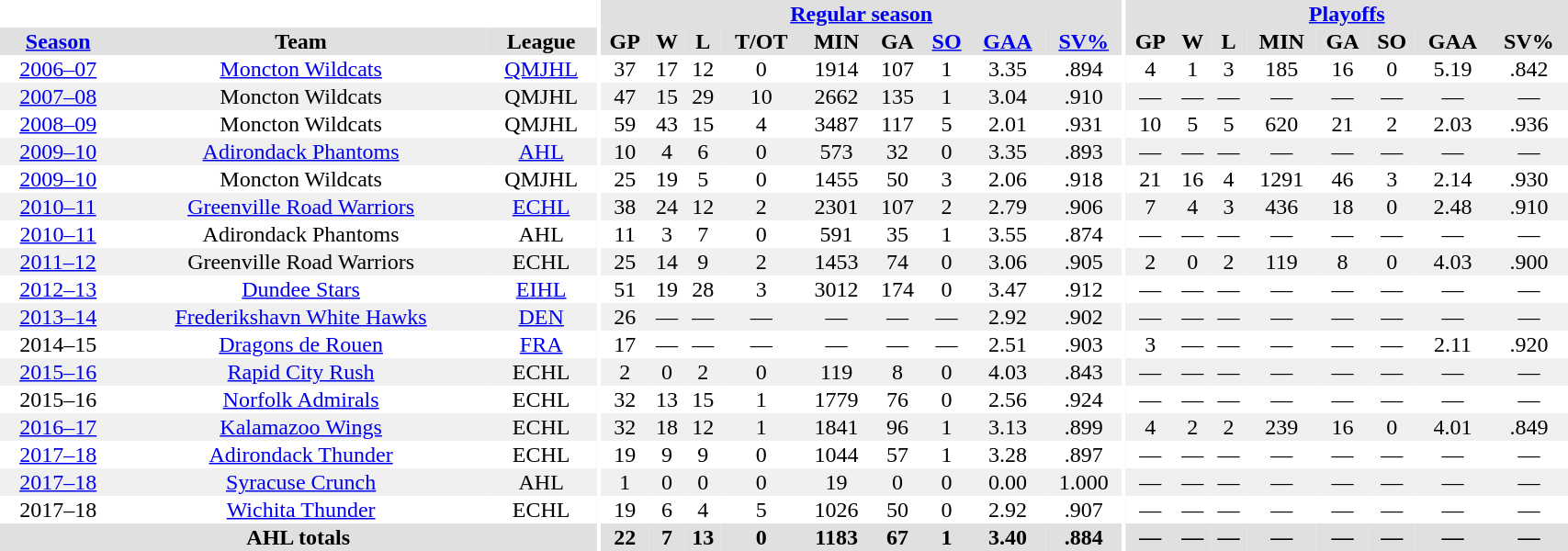<table border="0" cellpadding="1" cellspacing="0" style="text-align:center; width:90%">
<tr ALIGN="center" bgcolor="#e0e0e0">
<th align="center" colspan="3" bgcolor="#ffffff"></th>
<th align="center" rowspan="99" bgcolor="#ffffff"></th>
<th align="center" colspan="9" bgcolor="#e0e0e0"><a href='#'>Regular season</a></th>
<th align="center" rowspan="99" bgcolor="#ffffff"></th>
<th align="center" colspan="8" bgcolor="#e0e0e0"><a href='#'>Playoffs</a></th>
</tr>
<tr ALIGN="center" bgcolor="#e0e0e0">
<th><a href='#'>Season</a></th>
<th>Team</th>
<th>League</th>
<th>GP</th>
<th>W</th>
<th>L</th>
<th>T/OT</th>
<th>MIN</th>
<th>GA</th>
<th><a href='#'>SO</a></th>
<th><a href='#'>GAA</a></th>
<th><a href='#'>SV%</a></th>
<th>GP</th>
<th>W</th>
<th>L</th>
<th>MIN</th>
<th>GA</th>
<th>SO</th>
<th>GAA</th>
<th>SV%</th>
</tr>
<tr ALIGN="center">
<td><a href='#'>2006–07</a></td>
<td><a href='#'>Moncton Wildcats</a></td>
<td><a href='#'>QMJHL</a></td>
<td>37</td>
<td>17</td>
<td>12</td>
<td>0</td>
<td>1914</td>
<td>107</td>
<td>1</td>
<td>3.35</td>
<td>.894</td>
<td>4</td>
<td>1</td>
<td>3</td>
<td>185</td>
<td>16</td>
<td>0</td>
<td>5.19</td>
<td>.842</td>
</tr>
<tr ALIGN="center" bgcolor="#f0f0f0">
<td><a href='#'>2007–08</a></td>
<td>Moncton Wildcats</td>
<td>QMJHL</td>
<td>47</td>
<td>15</td>
<td>29</td>
<td>10</td>
<td>2662</td>
<td>135</td>
<td>1</td>
<td>3.04</td>
<td>.910</td>
<td>—</td>
<td>—</td>
<td>—</td>
<td>—</td>
<td>—</td>
<td>—</td>
<td>—</td>
<td>—</td>
</tr>
<tr ALIGN="center">
<td><a href='#'>2008–09</a></td>
<td>Moncton Wildcats</td>
<td>QMJHL</td>
<td>59</td>
<td>43</td>
<td>15</td>
<td>4</td>
<td>3487</td>
<td>117</td>
<td>5</td>
<td>2.01</td>
<td>.931</td>
<td>10</td>
<td>5</td>
<td>5</td>
<td>620</td>
<td>21</td>
<td>2</td>
<td>2.03</td>
<td>.936</td>
</tr>
<tr ALIGN="center" bgcolor="#f0f0f0">
<td><a href='#'>2009–10</a></td>
<td><a href='#'>Adirondack Phantoms</a></td>
<td><a href='#'>AHL</a></td>
<td>10</td>
<td>4</td>
<td>6</td>
<td>0</td>
<td>573</td>
<td>32</td>
<td>0</td>
<td>3.35</td>
<td>.893</td>
<td>—</td>
<td>—</td>
<td>—</td>
<td>—</td>
<td>—</td>
<td>—</td>
<td>—</td>
<td>—</td>
</tr>
<tr ALIGN="center">
<td><a href='#'>2009–10</a></td>
<td>Moncton Wildcats</td>
<td>QMJHL</td>
<td>25</td>
<td>19</td>
<td>5</td>
<td>0</td>
<td>1455</td>
<td>50</td>
<td>3</td>
<td>2.06</td>
<td>.918</td>
<td>21</td>
<td>16</td>
<td>4</td>
<td>1291</td>
<td>46</td>
<td>3</td>
<td>2.14</td>
<td>.930</td>
</tr>
<tr ALIGN="center" bgcolor="#f0f0f0">
<td><a href='#'>2010–11</a></td>
<td><a href='#'>Greenville Road Warriors</a></td>
<td><a href='#'>ECHL</a></td>
<td>38</td>
<td>24</td>
<td>12</td>
<td>2</td>
<td>2301</td>
<td>107</td>
<td>2</td>
<td>2.79</td>
<td>.906</td>
<td>7</td>
<td>4</td>
<td>3</td>
<td>436</td>
<td>18</td>
<td>0</td>
<td>2.48</td>
<td>.910</td>
</tr>
<tr ALIGN="center">
<td><a href='#'>2010–11</a></td>
<td>Adirondack Phantoms</td>
<td>AHL</td>
<td>11</td>
<td>3</td>
<td>7</td>
<td>0</td>
<td>591</td>
<td>35</td>
<td>1</td>
<td>3.55</td>
<td>.874</td>
<td>—</td>
<td>—</td>
<td>—</td>
<td>—</td>
<td>—</td>
<td>—</td>
<td>—</td>
<td>—</td>
</tr>
<tr ALIGN="center" bgcolor="#f0f0f0">
<td><a href='#'>2011–12</a></td>
<td>Greenville Road Warriors</td>
<td>ECHL</td>
<td>25</td>
<td>14</td>
<td>9</td>
<td>2</td>
<td>1453</td>
<td>74</td>
<td>0</td>
<td>3.06</td>
<td>.905</td>
<td>2</td>
<td>0</td>
<td>2</td>
<td>119</td>
<td>8</td>
<td>0</td>
<td>4.03</td>
<td>.900</td>
</tr>
<tr ALIGN="center">
<td><a href='#'>2012–13</a></td>
<td><a href='#'>Dundee Stars</a></td>
<td><a href='#'>EIHL</a></td>
<td>51</td>
<td>19</td>
<td>28</td>
<td>3</td>
<td>3012</td>
<td>174</td>
<td>0</td>
<td>3.47</td>
<td>.912</td>
<td>—</td>
<td>—</td>
<td>—</td>
<td>—</td>
<td>—</td>
<td>—</td>
<td>—</td>
<td>—</td>
</tr>
<tr ALIGN="center" bgcolor="#f0f0f0">
<td><a href='#'>2013–14</a></td>
<td><a href='#'>Frederikshavn White Hawks</a></td>
<td><a href='#'>DEN</a></td>
<td>26</td>
<td>—</td>
<td>—</td>
<td>—</td>
<td>—</td>
<td>—</td>
<td>—</td>
<td>2.92</td>
<td>.902</td>
<td>—</td>
<td>—</td>
<td>—</td>
<td>—</td>
<td>—</td>
<td>—</td>
<td>—</td>
<td>—</td>
</tr>
<tr ALIGN="center">
<td>2014–15</td>
<td><a href='#'>Dragons de Rouen</a></td>
<td><a href='#'>FRA</a></td>
<td>17</td>
<td>—</td>
<td>—</td>
<td>—</td>
<td>—</td>
<td>—</td>
<td>—</td>
<td>2.51</td>
<td>.903</td>
<td>3</td>
<td>—</td>
<td>—</td>
<td>—</td>
<td>—</td>
<td>—</td>
<td>2.11</td>
<td>.920</td>
</tr>
<tr ALIGN="center" bgcolor="#f0f0f0">
<td><a href='#'>2015–16</a></td>
<td><a href='#'>Rapid City Rush</a></td>
<td>ECHL</td>
<td>2</td>
<td>0</td>
<td>2</td>
<td>0</td>
<td>119</td>
<td>8</td>
<td>0</td>
<td>4.03</td>
<td>.843</td>
<td>—</td>
<td>—</td>
<td>—</td>
<td>—</td>
<td>—</td>
<td>—</td>
<td>—</td>
<td>—</td>
</tr>
<tr ALIGN="center">
<td>2015–16</td>
<td><a href='#'>Norfolk Admirals</a></td>
<td>ECHL</td>
<td>32</td>
<td>13</td>
<td>15</td>
<td>1</td>
<td>1779</td>
<td>76</td>
<td>0</td>
<td>2.56</td>
<td>.924</td>
<td>—</td>
<td>—</td>
<td>—</td>
<td>—</td>
<td>—</td>
<td>—</td>
<td>—</td>
<td>—</td>
</tr>
<tr ALIGN="center" bgcolor="#f0f0f0">
<td><a href='#'>2016–17</a></td>
<td><a href='#'>Kalamazoo Wings</a></td>
<td>ECHL</td>
<td>32</td>
<td>18</td>
<td>12</td>
<td>1</td>
<td>1841</td>
<td>96</td>
<td>1</td>
<td>3.13</td>
<td>.899</td>
<td>4</td>
<td>2</td>
<td>2</td>
<td>239</td>
<td>16</td>
<td>0</td>
<td>4.01</td>
<td>.849</td>
</tr>
<tr ALIGN="center">
<td><a href='#'>2017–18</a></td>
<td><a href='#'>Adirondack Thunder</a></td>
<td>ECHL</td>
<td>19</td>
<td>9</td>
<td>9</td>
<td>0</td>
<td>1044</td>
<td>57</td>
<td>1</td>
<td>3.28</td>
<td>.897</td>
<td>—</td>
<td>—</td>
<td>—</td>
<td>—</td>
<td>—</td>
<td>—</td>
<td>—</td>
<td>—</td>
</tr>
<tr ALIGN="center" bgcolor="#f0f0f0">
<td><a href='#'>2017–18</a></td>
<td><a href='#'>Syracuse Crunch</a></td>
<td>AHL</td>
<td>1</td>
<td>0</td>
<td>0</td>
<td>0</td>
<td>19</td>
<td>0</td>
<td>0</td>
<td>0.00</td>
<td>1.000</td>
<td>—</td>
<td>—</td>
<td>—</td>
<td>—</td>
<td>—</td>
<td>—</td>
<td>—</td>
<td>—</td>
</tr>
<tr ALIGN="center">
<td>2017–18</td>
<td><a href='#'>Wichita Thunder</a></td>
<td>ECHL</td>
<td>19</td>
<td>6</td>
<td>4</td>
<td>5</td>
<td>1026</td>
<td>50</td>
<td>0</td>
<td>2.92</td>
<td>.907</td>
<td>—</td>
<td>—</td>
<td>—</td>
<td>—</td>
<td>—</td>
<td>—</td>
<td>—</td>
<td>—<br></td>
</tr>
<tr ALIGN="center" bgcolor="#e0e0e0">
<th colspan="3" align="center">AHL totals</th>
<th>22</th>
<th>7</th>
<th>13</th>
<th>0</th>
<th>1183</th>
<th>67</th>
<th>1</th>
<th>3.40</th>
<th>.884</th>
<th>—</th>
<th>—</th>
<th>—</th>
<th>—</th>
<th>—</th>
<th>—</th>
<th>—</th>
<th>—</th>
</tr>
</table>
